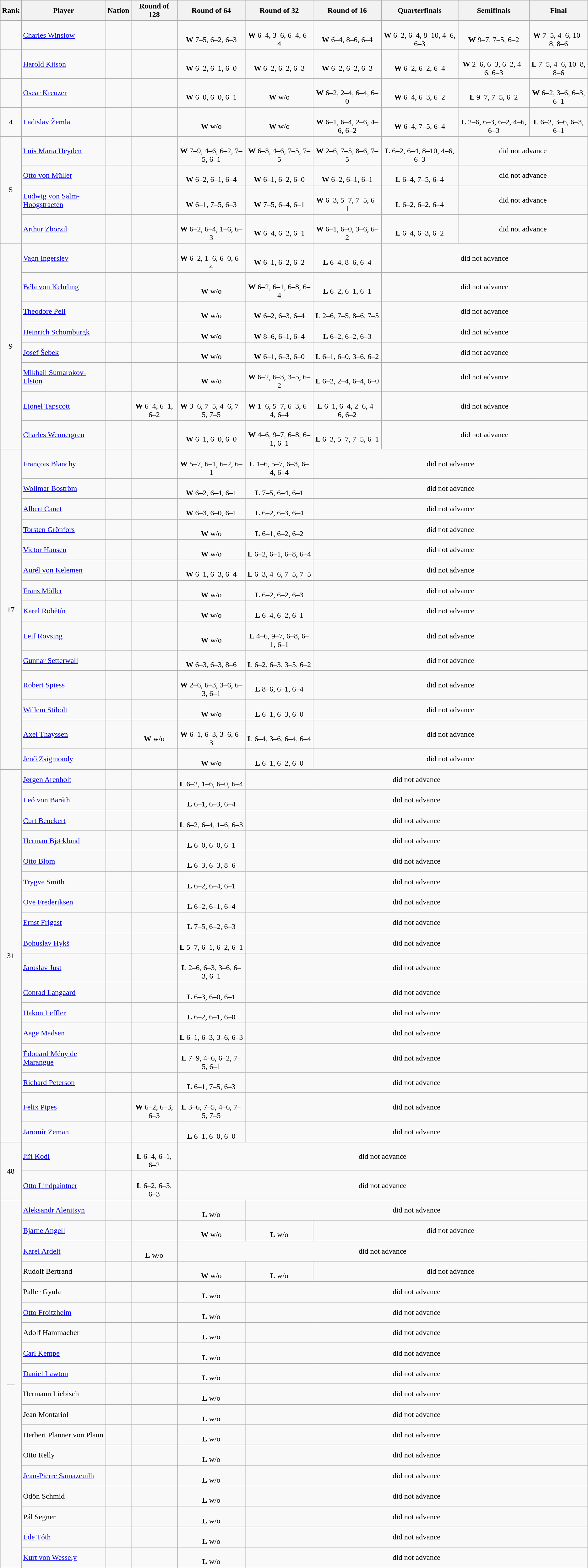<table class="wikitable sortable" style="text-align:center">
<tr>
<th>Rank</th>
<th>Player</th>
<th>Nation</th>
<th>Round of 128</th>
<th>Round of 64</th>
<th>Round of 32</th>
<th>Round of 16</th>
<th>Quarterfinals</th>
<th>Semifinals</th>
<th>Final</th>
</tr>
<tr>
<td></td>
<td align=left data-sort-value="Winslow, Charles"><a href='#'>Charles Winslow</a></td>
<td align=left></td>
<td></td>
<td> <br> <strong>W</strong> 7–5, 6–2, 6–3</td>
<td> <br> <strong>W</strong> 6–4, 3–6, 6–4, 6–4</td>
<td> <br> <strong>W</strong> 6–4, 8–6, 6–4</td>
<td> <br> <strong>W</strong> 6–2, 6–4, 8–10, 4–6, 6–3</td>
<td> <br> <strong>W</strong> 9–7, 7–5, 6–2</td>
<td> <br> <strong>W</strong> 7–5, 4–6, 10–8, 8–6</td>
</tr>
<tr>
<td></td>
<td align=left data-sort-value="Kitson, Harold"><a href='#'>Harold Kitson</a></td>
<td align=left></td>
<td></td>
<td> <br> <strong>W</strong> 6–2, 6–1, 6–0</td>
<td> <br> <strong>W</strong> 6–2, 6–2, 6–3</td>
<td> <br> <strong>W</strong> 6–2, 6–2, 6–3</td>
<td> <br> <strong>W</strong> 6–2, 6–2, 6–4</td>
<td> <br> <strong>W</strong> 2–6, 6–3, 6–2, 4–6, 6–3</td>
<td> <br> <strong>L</strong> 7–5, 4–6, 10–8, 8–6</td>
</tr>
<tr>
<td></td>
<td align=left data-sort-value="Kreuzer, Oscar"><a href='#'>Oscar Kreuzer</a></td>
<td align=left></td>
<td></td>
<td> <br> <strong>W</strong> 6–0, 6–0, 6–1</td>
<td> <br> <strong>W</strong> w/o</td>
<td> <br> <strong>W</strong> 6–2, 2–4, 6–4, 6–0</td>
<td> <br> <strong>W</strong> 6–4, 6–3, 6–2</td>
<td> <br> <strong>L</strong> 9–7, 7–5, 6–2</td>
<td> <br> <strong>W</strong> 6–2, 3–6, 6–3, 6–1</td>
</tr>
<tr>
<td>4</td>
<td align=left data-sort-value="Žemla, Ladislav"><a href='#'>Ladislav Žemla</a></td>
<td align=left></td>
<td></td>
<td> <br> <strong>W</strong> w/o</td>
<td> <br> <strong>W</strong> w/o</td>
<td> <br> <strong>W</strong> 6–1, 6–4, 2–6, 4–6, 6–2</td>
<td> <br> <strong>W</strong> 6–4, 7–5, 6–4</td>
<td> <br> <strong>L</strong> 2–6, 6–3, 6–2, 4–6, 6–3</td>
<td> <br> <strong>L</strong> 6–2, 3–6, 6–3, 6–1</td>
</tr>
<tr>
<td rowspan=4>5</td>
<td align=left data-sort-value="Heyden, Luis Maria"><a href='#'>Luis Maria Heyden</a></td>
<td align=left></td>
<td></td>
<td> <br> <strong>W</strong> 7–9, 4–6, 6–2, 7–5, 6–1</td>
<td> <br> <strong>W</strong> 6–3, 4–6, 7–5, 7–5</td>
<td> <br> <strong>W</strong> 2–6, 7–5, 8–6, 7–5</td>
<td> <br> <strong>L</strong> 6–2, 6–4, 8–10, 4–6, 6–3</td>
<td colspan=2>did not advance</td>
</tr>
<tr>
<td align=left data-sort-value="Müller, Otto von"><a href='#'>Otto von Müller</a></td>
<td align=left></td>
<td></td>
<td> <br> <strong>W</strong> 6–2, 6–1, 6–4</td>
<td> <br> <strong>W</strong> 6–1, 6–2, 6–0</td>
<td> <br> <strong>W</strong> 6–2, 6–1, 6–1</td>
<td> <br> <strong>L</strong> 6–4, 7–5, 6–4</td>
<td colspan=2>did not advance</td>
</tr>
<tr>
<td align=left data-sort-value="Salm-Hoogstraeten, Ludwig von"><a href='#'>Ludwig von Salm-Hoogstraeten</a></td>
<td align=left></td>
<td></td>
<td> <br> <strong>W</strong> 6–1, 7–5, 6–3</td>
<td> <br> <strong>W</strong> 7–5, 6–4, 6–1</td>
<td> <br> <strong>W</strong> 6–3, 5–7, 7–5, 6–1</td>
<td> <br> <strong>L</strong> 6–2, 6–2, 6–4</td>
<td colspan=2>did not advance</td>
</tr>
<tr>
<td align=left data-sort-value="Zborzil, Arthur"><a href='#'>Arthur Zborzil</a></td>
<td align=left></td>
<td></td>
<td> <br> <strong>W</strong> 6–2, 6–4, 1–6, 6–3</td>
<td> <br> <strong>W</strong> 6–4, 6–2, 6–1</td>
<td> <br> <strong>W</strong> 6–1, 6–0, 3–6, 6–2</td>
<td> <br> <strong>L</strong> 6–4, 6–3, 6–2</td>
<td colspan=2>did not advance</td>
</tr>
<tr>
<td rowspan=8>9</td>
<td align=left data-sort-value="Ingerslev, Vagn"><a href='#'>Vagn Ingerslev</a></td>
<td align=left></td>
<td></td>
<td> <br> <strong>W</strong> 6–2, 1–6, 6–0, 6–4</td>
<td> <br> <strong>W</strong> 6–1, 6–2, 6–2</td>
<td> <br> <strong>L</strong> 6–4, 8–6, 6–4</td>
<td colspan=3>did not advance</td>
</tr>
<tr>
<td align=left data-sort-value="Kehrling, Béla von"><a href='#'>Béla von Kehrling</a></td>
<td align=left></td>
<td></td>
<td> <br> <strong>W</strong> w/o</td>
<td> <br> <strong>W</strong> 6–2, 6–1, 6–8, 6–4</td>
<td> <br> <strong>L</strong> 6–2, 6–1, 6–1</td>
<td colspan=3>did not advance</td>
</tr>
<tr>
<td align=left data-sort-value="Pell, Theodore"><a href='#'>Theodore Pell</a></td>
<td align=left></td>
<td></td>
<td> <br> <strong>W</strong> w/o</td>
<td> <br> <strong>W</strong> 6–2, 6–3, 6–4</td>
<td> <br> <strong>L</strong> 2–6, 7–5, 8–6, 7–5</td>
<td colspan=3>did not advance</td>
</tr>
<tr>
<td align=left data-sort-value="Schomburgk, Heinrich"><a href='#'>Heinrich Schomburgk</a></td>
<td align=left></td>
<td></td>
<td> <br> <strong>W</strong> w/o</td>
<td> <br> <strong>W</strong> 8–6, 6–1, 6–4</td>
<td> <br> <strong>L</strong> 6–2, 6–2, 6–3</td>
<td colspan=3>did not advance</td>
</tr>
<tr>
<td align=left data-sort-value="Šebek, Josef"><a href='#'>Josef Šebek</a></td>
<td align=left></td>
<td></td>
<td> <br> <strong>W</strong> w/o</td>
<td> <br> <strong>W</strong> 6–1, 6–3, 6–0</td>
<td> <br> <strong>L</strong> 6–1, 6–0, 3–6, 6–2</td>
<td colspan=3>did not advance</td>
</tr>
<tr>
<td align=left data-sort-value="Sumarokov-Elston, Mikhail"><a href='#'>Mikhail Sumarokov-Elston</a></td>
<td align=left></td>
<td></td>
<td> <br> <strong>W</strong> w/o</td>
<td> <br> <strong>W</strong> 6–2, 6–3, 3–5, 6–2</td>
<td> <br> <strong>L</strong> 6–2, 2–4, 6–4, 6–0</td>
<td colspan=3>did not advance</td>
</tr>
<tr>
<td align=left data-sort-value="Tapscott, Lionel"><a href='#'>Lionel Tapscott</a></td>
<td align=left></td>
<td> <br> <strong>W</strong> 6–4, 6–1, 6–2</td>
<td> <br> <strong>W</strong> 3–6, 7–5, 4–6, 7–5, 7–5</td>
<td> <br> <strong>W</strong> 1–6, 5–7, 6–3, 6–4, 6–4</td>
<td> <br> <strong>L</strong> 6–1, 6–4, 2–6, 4–6, 6–2</td>
<td colspan=3>did not advance</td>
</tr>
<tr>
<td align=left data-sort-value="Wennergren, Charles"><a href='#'>Charles Wennergren</a></td>
<td align=left></td>
<td></td>
<td> <br> <strong>W</strong> 6–1, 6–0, 6–0</td>
<td> <br> <strong>W</strong> 4–6, 9–7, 6–8, 6–1, 6–1</td>
<td> <br> <strong>L</strong> 6–3, 5–7, 7–5, 6–1</td>
<td colspan=3>did not advance</td>
</tr>
<tr>
<td rowspan=14>17</td>
<td align=left data-sort-value="Blanchy, François"><a href='#'>François Blanchy</a></td>
<td align=left></td>
<td></td>
<td> <br> <strong>W</strong> 5–7, 6–1, 6–2, 6–1</td>
<td> <br> <strong>L</strong> 1–6, 5–7, 6–3, 6–4, 6–4</td>
<td colspan=4>did not advance</td>
</tr>
<tr>
<td align=left data-sort-value="Boström, Wollmar"><a href='#'>Wollmar Boström</a></td>
<td align=left></td>
<td></td>
<td> <br> <strong>W</strong> 6–2, 6–4, 6–1</td>
<td> <br> <strong>L</strong> 7–5, 6–4, 6–1</td>
<td colspan=4>did not advance</td>
</tr>
<tr>
<td align=left data-sort-value="Canet, Albert"><a href='#'>Albert Canet</a></td>
<td align=left></td>
<td></td>
<td> <br> <strong>W</strong> 6–3, 6–0, 6–1</td>
<td> <br> <strong>L</strong> 6–2, 6–3, 6–4</td>
<td colspan=4>did not advance</td>
</tr>
<tr>
<td align=left data-sort-value="Grönfors, Torsten"><a href='#'>Torsten Grönfors</a></td>
<td align=left></td>
<td></td>
<td> <br> <strong>W</strong> w/o</td>
<td> <br> <strong>L</strong> 6–1, 6–2, 6–2</td>
<td colspan=4>did not advance</td>
</tr>
<tr>
<td align=left data-sort-value="Hansen, Victor"><a href='#'>Victor Hansen</a></td>
<td align=left></td>
<td></td>
<td> <br> <strong>W</strong> w/o</td>
<td> <br> <strong>L</strong> 6–2, 6–1, 6–8, 6–4</td>
<td colspan=4>did not advance</td>
</tr>
<tr>
<td align=left data-sort-value="Kelemen, Aurél von"><a href='#'>Aurél von Kelemen</a></td>
<td align=left></td>
<td></td>
<td> <br> <strong>W</strong> 6–1, 6–3, 6–4</td>
<td> <br> <strong>L</strong> 6–3, 4–6, 7–5, 7–5</td>
<td colspan=4>did not advance</td>
</tr>
<tr>
<td align=left data-sort-value="Möller, Frans"><a href='#'>Frans Möller</a></td>
<td align=left></td>
<td></td>
<td> <br> <strong>W</strong> w/o</td>
<td> <br> <strong>L</strong> 6–2, 6–2, 6–3</td>
<td colspan=4>did not advance</td>
</tr>
<tr>
<td align=left data-sort-value="Robětín, Karel"><a href='#'>Karel Robětín</a></td>
<td align=left></td>
<td></td>
<td> <br> <strong>W</strong> w/o</td>
<td> <br> <strong>L</strong> 6–4, 6–2, 6–1</td>
<td colspan=4>did not advance</td>
</tr>
<tr>
<td align=left data-sort-value="Rovsing, Leif"><a href='#'>Leif Rovsing</a></td>
<td align=left></td>
<td></td>
<td> <br> <strong>W</strong> w/o</td>
<td> <br> <strong>L</strong> 4–6, 9–7, 6–8, 6–1, 6–1</td>
<td colspan=4>did not advance</td>
</tr>
<tr>
<td align=left data-sort-value="Setterwall, Gunnar"><a href='#'>Gunnar Setterwall</a></td>
<td align=left></td>
<td></td>
<td> <br> <strong>W</strong> 6–3, 6–3, 8–6</td>
<td> <br> <strong>L</strong> 6–2, 6–3, 3–5, 6–2</td>
<td colspan=4>did not advance</td>
</tr>
<tr>
<td align=left data-sort-value="Spiess, Robert"><a href='#'>Robert Spiess</a></td>
<td align=left></td>
<td></td>
<td> <br> <strong>W</strong> 2–6, 6–3, 3–6, 6–3, 6–1</td>
<td> <br> <strong>L</strong> 8–6, 6–1, 6–4</td>
<td colspan=4>did not advance</td>
</tr>
<tr>
<td align=left data-sort-value="Stibolt, Willem"><a href='#'>Willem Stibolt</a></td>
<td align=left></td>
<td></td>
<td> <br> <strong>W</strong> w/o</td>
<td> <br> <strong>L</strong> 6–1, 6–3, 6–0</td>
<td colspan=4>did not advance</td>
</tr>
<tr>
<td align=left data-sort-value="Thayssen, Axel"><a href='#'>Axel Thayssen</a></td>
<td align=left></td>
<td> <br> <strong>W</strong> w/o</td>
<td> <br> <strong>W</strong> 6–1, 6–3, 3–6, 6–3</td>
<td> <br> <strong>L</strong> 6–4, 3–6, 6–4, 6–4</td>
<td colspan=4>did not advance</td>
</tr>
<tr>
<td align=left data-sort-value="Zsigmondy, Jenő"><a href='#'>Jenő Zsigmondy</a></td>
<td align=left></td>
<td></td>
<td> <br> <strong>W</strong> w/o</td>
<td> <br> <strong>L</strong> 6–1, 6–2, 6–0</td>
<td colspan=4>did not advance</td>
</tr>
<tr>
<td rowspan=17>31</td>
<td align=left data-sort-value="Arenholt, Jørgen"><a href='#'>Jørgen Arenholt</a></td>
<td align=left></td>
<td></td>
<td> <br> <strong>L</strong> 6–2, 1–6, 6–0, 6–4</td>
<td colspan=5>did not advance</td>
</tr>
<tr>
<td align=left data-sort-value="Baráth, Leó von"><a href='#'>Leó von Baráth</a></td>
<td align=left></td>
<td></td>
<td> <br> <strong>L</strong> 6–1, 6–3, 6–4</td>
<td colspan=5>did not advance</td>
</tr>
<tr>
<td align=left data-sort-value="Benckert, Curt"><a href='#'>Curt Benckert</a></td>
<td align=left></td>
<td></td>
<td> <br> <strong>L</strong> 6–2, 6–4, 1–6, 6–3</td>
<td colspan=5>did not advance</td>
</tr>
<tr>
<td align=left data-sort-value="Bjørklund, Herman"><a href='#'>Herman Bjørklund</a></td>
<td align=left></td>
<td></td>
<td> <br> <strong>L</strong> 6–0, 6–0, 6–1</td>
<td colspan=5>did not advance</td>
</tr>
<tr>
<td align=left data-sort-value="Blom, Otto"><a href='#'>Otto Blom</a></td>
<td align=left></td>
<td></td>
<td> <br> <strong>L</strong> 6–3, 6–3, 8–6</td>
<td colspan=5>did not advance</td>
</tr>
<tr>
<td align=left data-sort-value="Boström, Wollmar"><a href='#'>Trygve Smith</a></td>
<td align=left></td>
<td></td>
<td> <br> <strong>L</strong> 6–2, 6–4, 6–1</td>
<td colspan=5>did not advance</td>
</tr>
<tr>
<td align=left data-sort-value="Frederiksen, Ove"><a href='#'>Ove Frederiksen</a></td>
<td align=left></td>
<td></td>
<td> <br> <strong>L</strong> 6–2, 6–1, 6–4</td>
<td colspan=5>did not advance</td>
</tr>
<tr>
<td align=left data-sort-value="Frigast, Ernst"><a href='#'>Ernst Frigast</a></td>
<td align=left></td>
<td></td>
<td> <br> <strong>L</strong> 7–5, 6–2, 6–3</td>
<td colspan=5>did not advance</td>
</tr>
<tr>
<td align=left data-sort-value="Hykš, Bohuslav"><a href='#'>Bohuslav Hykš</a></td>
<td align=left></td>
<td></td>
<td> <br> <strong>L</strong> 5–7, 6–1, 6–2, 6–1</td>
<td colspan=5>did not advance</td>
</tr>
<tr>
<td align=left data-sort-value="Just, Jaroslav"><a href='#'>Jaroslav Just</a></td>
<td align=left></td>
<td></td>
<td> <br> <strong>L</strong> 2–6, 6–3, 3–6, 6–3, 6–1</td>
<td colspan=5>did not advance</td>
</tr>
<tr>
<td align=left data-sort-value="Langaard, Conrad"><a href='#'>Conrad Langaard</a></td>
<td align=left></td>
<td></td>
<td> <br> <strong>L</strong> 6–3, 6–0, 6–1</td>
<td colspan=5>did not advance</td>
</tr>
<tr>
<td align=left data-sort-value="Leffler, Hakon"><a href='#'>Hakon Leffler</a></td>
<td align=left></td>
<td></td>
<td> <br> <strong>L</strong> 6–2, 6–1, 6–0</td>
<td colspan=5>did not advance</td>
</tr>
<tr>
<td align=left data-sort-value="Madsen, Aage"><a href='#'>Aage Madsen</a></td>
<td align=left></td>
<td></td>
<td> <br> <strong>L</strong> 6–1, 6–3, 3–6, 6–3</td>
<td colspan=5>did not advance</td>
</tr>
<tr>
<td align=left data-sort-value="Mény de Marangue, Édouard"><a href='#'>Édouard Mény de Marangue</a></td>
<td align=left></td>
<td></td>
<td> <br> <strong>L</strong> 7–9, 4–6, 6–2, 7–5, 6–1</td>
<td colspan=5>did not advance</td>
</tr>
<tr>
<td align=left data-sort-value="Peterson, Richard"><a href='#'>Richard Peterson</a></td>
<td align=left></td>
<td></td>
<td> <br> <strong>L</strong> 6–1, 7–5, 6–3</td>
<td colspan=5>did not advance</td>
</tr>
<tr>
<td align=left data-sort-value="Pipes, Felix"><a href='#'>Felix Pipes</a></td>
<td align=left></td>
<td> <br> <strong>W</strong> 6–2, 6–3, 6–3</td>
<td> <br> <strong>L</strong> 3–6, 7–5, 4–6, 7–5, 7–5</td>
<td colspan=5>did not advance</td>
</tr>
<tr>
<td align=left data-sort-value="Zeman, Jaromír"><a href='#'>Jaromír Zeman</a></td>
<td align=left></td>
<td></td>
<td> <br> <strong>L</strong> 6–1, 6–0, 6–0</td>
<td colspan=5>did not advance</td>
</tr>
<tr>
<td rowspan=2>48</td>
<td align=left data-sort-value="Kodl, Jiří"><a href='#'>Jiří Kodl</a></td>
<td align=left></td>
<td> <br> <strong>L</strong> 6–4, 6–1, 6–2</td>
<td colspan=6>did not advance</td>
</tr>
<tr>
<td align=left data-sort-value="Lindpaintner, Otto"><a href='#'>Otto Lindpaintner</a></td>
<td align=left></td>
<td> <br> <strong>L</strong> 6–2, 6–3, 6–3</td>
<td colspan=6>did not advance</td>
</tr>
<tr>
<td rowspan=18 data-sort-value=50>—</td>
<td align=left data-sort-value="Alenitsyn, Aleksandr"><a href='#'>Aleksandr Alenitsyn</a></td>
<td align=left></td>
<td></td>
<td> <br> <strong>L</strong> w/o</td>
<td colspan=5>did not advance</td>
</tr>
<tr>
<td align=left data-sort-value="Angell, Bjarne"><a href='#'>Bjarne Angell</a></td>
<td align=left></td>
<td></td>
<td> <br> <strong>W</strong> w/o</td>
<td> <br> <strong>L</strong> w/o</td>
<td colspan=4>did not advance</td>
</tr>
<tr>
<td align=left data-sort-value="Ardelt, Karel"><a href='#'>Karel Ardelt</a></td>
<td align=left></td>
<td> <br> <strong>L</strong> w/o</td>
<td colspan=6>did not advance</td>
</tr>
<tr>
<td align=left data-sort-value="Bertrand, Rudolf">Rudolf Bertrand</td>
<td align=left></td>
<td></td>
<td> <br> <strong>W</strong> w/o</td>
<td> <br> <strong>L</strong> w/o</td>
<td colspan=4>did not advance</td>
</tr>
<tr>
<td align=left data-sort-value="Gyula, Paller">Paller Gyula</td>
<td align=left></td>
<td></td>
<td> <br> <strong>L</strong> w/o</td>
<td colspan=5>did not advance</td>
</tr>
<tr>
<td align=left data-sort-value="Froitzheim, Otto"><a href='#'>Otto Froitzheim</a></td>
<td align=left></td>
<td></td>
<td> <br> <strong>L</strong> w/o</td>
<td colspan=5>did not advance</td>
</tr>
<tr>
<td align=left data-sort-value="Hammacher, Adolf">Adolf Hammacher</td>
<td align=left></td>
<td></td>
<td> <br> <strong>L</strong> w/o</td>
<td colspan=5>did not advance</td>
</tr>
<tr>
<td align=left data-sort-value="Kempe, Carl"><a href='#'>Carl Kempe</a></td>
<td align=left></td>
<td></td>
<td> <br> <strong>L</strong> w/o</td>
<td colspan=5>did not advance</td>
</tr>
<tr>
<td align=left data-sort-value="Lawton, Daniel"><a href='#'>Daniel Lawton</a></td>
<td align=left></td>
<td></td>
<td> <br> <strong>L</strong> w/o</td>
<td colspan=5>did not advance</td>
</tr>
<tr>
<td align=left data-sort-value="Liebisch, Hermann">Hermann Liebisch</td>
<td align=left></td>
<td></td>
<td> <br> <strong>L</strong> w/o</td>
<td colspan=5>did not advance</td>
</tr>
<tr>
<td align=left data-sort-value="Montariol, Jean">Jean Montariol</td>
<td align=left></td>
<td></td>
<td> <br> <strong>L</strong> w/o</td>
<td colspan=5>did not advance</td>
</tr>
<tr>
<td align=left data-sort-value="Planner von Plaun, Herbert">Herbert Planner von Plaun</td>
<td align=left></td>
<td></td>
<td> <br> <strong>L</strong> w/o</td>
<td colspan=5>did not advance</td>
</tr>
<tr>
<td align=left data-sort-value="Relly, Otto">Otto Relly</td>
<td align=left></td>
<td></td>
<td> <br> <strong>L</strong> w/o</td>
<td colspan=5>did not advance</td>
</tr>
<tr>
<td align=left data-sort-value="Samazeuilh, Jean-Pierre"><a href='#'>Jean-Pierre Samazeuilh</a></td>
<td align=left></td>
<td></td>
<td> <br> <strong>L</strong> w/o</td>
<td colspan=5>did not advance</td>
</tr>
<tr>
<td align=left data-sort-value="Schmid, Ödön">Ödön Schmid</td>
<td align=left></td>
<td></td>
<td> <br> <strong>L</strong> w/o</td>
<td colspan=5>did not advance</td>
</tr>
<tr>
<td align=left data-sort-value="Segner, Pál">Pál Segner</td>
<td align=left></td>
<td></td>
<td> <br> <strong>L</strong> w/o</td>
<td colspan=5>did not advance</td>
</tr>
<tr>
<td align=left data-sort-value="Tóth, Ede"><a href='#'>Ede Tóth</a></td>
<td align=left></td>
<td></td>
<td> <br> <strong>L</strong> w/o</td>
<td colspan=5>did not advance</td>
</tr>
<tr>
<td align=left data-sort-value="Wessely, Kurt von"><a href='#'>Kurt von Wessely</a></td>
<td align=left></td>
<td></td>
<td> <br> <strong>L</strong> w/o</td>
<td colspan=5>did not advance</td>
</tr>
</table>
